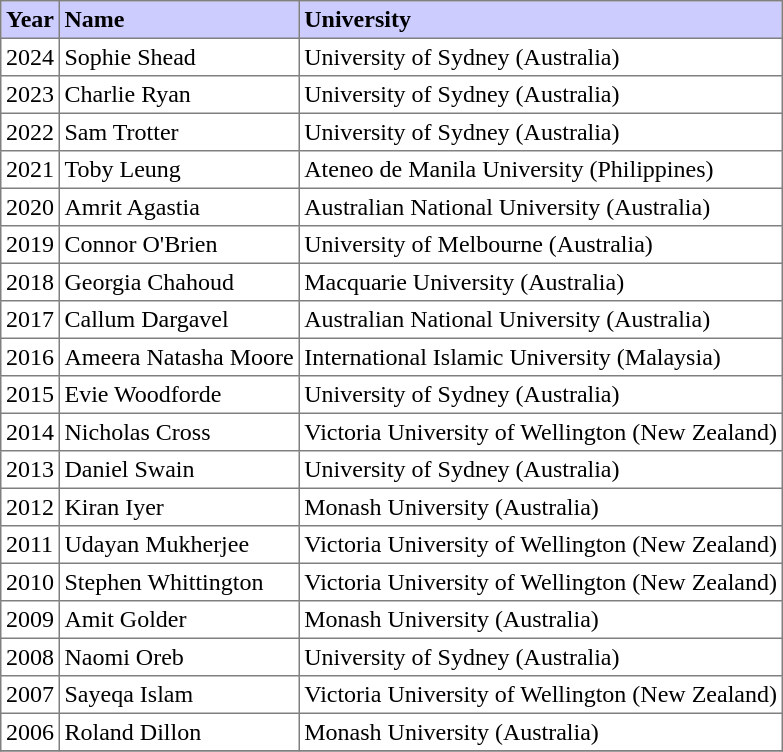<table border=1 cellpadding=3 style="border-collapse: collapse;">
<tr bgcolor="#ccccff">
<td><strong>Year</strong></td>
<td><strong>Name</strong></td>
<td><strong>University</strong></td>
</tr>
<tr>
<td>2024</td>
<td>Sophie Shead</td>
<td>University of Sydney (Australia)</td>
</tr>
<tr>
<td>2023</td>
<td>Charlie Ryan</td>
<td>University of Sydney (Australia)</td>
</tr>
<tr>
<td>2022</td>
<td>Sam Trotter</td>
<td>University of Sydney (Australia)</td>
</tr>
<tr>
<td>2021</td>
<td>Toby Leung</td>
<td>Ateneo de Manila University (Philippines)</td>
</tr>
<tr>
<td>2020</td>
<td>Amrit Agastia</td>
<td>Australian National University (Australia)</td>
</tr>
<tr>
<td>2019</td>
<td>Connor O'Brien</td>
<td>University of Melbourne (Australia)</td>
</tr>
<tr>
<td>2018</td>
<td>Georgia Chahoud</td>
<td>Macquarie University (Australia)</td>
</tr>
<tr>
<td>2017</td>
<td>Callum Dargavel</td>
<td>Australian National University (Australia)</td>
</tr>
<tr>
<td>2016</td>
<td>Ameera Natasha Moore</td>
<td>International Islamic University (Malaysia)</td>
</tr>
<tr>
<td>2015</td>
<td>Evie Woodforde</td>
<td>University of Sydney (Australia)</td>
</tr>
<tr>
<td>2014</td>
<td>Nicholas Cross</td>
<td>Victoria University of Wellington (New Zealand)</td>
</tr>
<tr>
<td>2013</td>
<td>Daniel Swain</td>
<td>University of Sydney (Australia)</td>
</tr>
<tr>
<td>2012</td>
<td>Kiran Iyer</td>
<td>Monash University (Australia)</td>
</tr>
<tr>
<td>2011</td>
<td>Udayan Mukherjee</td>
<td>Victoria University of Wellington (New Zealand)</td>
</tr>
<tr>
<td>2010</td>
<td>Stephen Whittington</td>
<td>Victoria University of Wellington (New Zealand)</td>
</tr>
<tr>
<td>2009</td>
<td>Amit Golder</td>
<td>Monash University (Australia)</td>
</tr>
<tr>
<td>2008</td>
<td>Naomi Oreb</td>
<td>University of Sydney (Australia)</td>
</tr>
<tr>
<td>2007</td>
<td>Sayeqa Islam</td>
<td>Victoria University of Wellington (New Zealand)</td>
</tr>
<tr>
<td>2006</td>
<td>Roland Dillon</td>
<td>Monash University (Australia)</td>
</tr>
<tr>
</tr>
</table>
